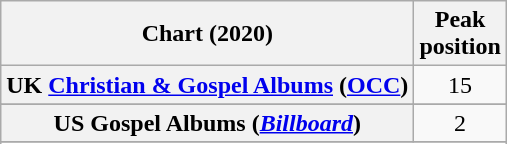<table class="wikitable sortable plainrowheaders" style="text-align:center">
<tr>
<th scope="col">Chart (2020)</th>
<th scope="col">Peak<br>position</th>
</tr>
<tr>
<th scope="row">UK <a href='#'>Christian & Gospel Albums</a> (<a href='#'>OCC</a>)</th>
<td>15</td>
</tr>
<tr>
</tr>
<tr>
<th scope="row">US Gospel Albums (<a href='#'><em>Billboard</em></a>)</th>
<td>2</td>
</tr>
<tr>
</tr>
<tr>
</tr>
</table>
